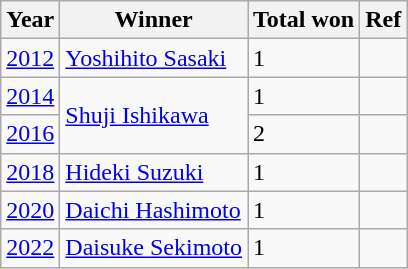<table class="wikitable sortable">
<tr>
<th>Year</th>
<th>Winner</th>
<th>Total won</th>
<th>Ref</th>
</tr>
<tr>
<td><a href='#'>2012</a></td>
<td><a href='#'>Yoshihito Sasaki</a></td>
<td>1</td>
<td></td>
</tr>
<tr>
<td><a href='#'>2014</a></td>
<td rowspan="2"><a href='#'>Shuji Ishikawa</a></td>
<td>1</td>
<td></td>
</tr>
<tr>
<td><a href='#'>2016</a></td>
<td>2</td>
<td></td>
</tr>
<tr>
<td><a href='#'>2018</a></td>
<td><a href='#'>Hideki Suzuki</a></td>
<td>1</td>
<td></td>
</tr>
<tr>
<td><a href='#'>2020</a></td>
<td><a href='#'>Daichi Hashimoto</a></td>
<td>1</td>
<td></td>
</tr>
<tr>
<td><a href='#'>2022</a></td>
<td><a href='#'>Daisuke Sekimoto</a></td>
<td>1</td>
<td></td>
</tr>
</table>
